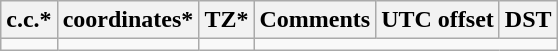<table class="wikitable sortable">
<tr>
<th>c.c.*</th>
<th>coordinates*</th>
<th>TZ*</th>
<th>Comments</th>
<th>UTC offset</th>
<th>DST</th>
</tr>
<tr --->
<td></td>
<td></td>
<td></td>
</tr>
</table>
